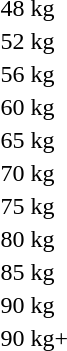<table>
<tr>
<td rowspan=2>48 kg</td>
<td rowspan=2></td>
<td rowspan=2></td>
<td></td>
</tr>
<tr>
<td></td>
</tr>
<tr>
<td rowspan=2>52 kg</td>
<td rowspan=2></td>
<td rowspan=2></td>
<td></td>
</tr>
<tr>
<td></td>
</tr>
<tr>
<td rowspan=2>56 kg</td>
<td rowspan=2></td>
<td rowspan=2></td>
<td></td>
</tr>
<tr>
<td></td>
</tr>
<tr>
<td rowspan=2>60 kg</td>
<td rowspan=2></td>
<td rowspan=2></td>
<td></td>
</tr>
<tr>
<td></td>
</tr>
<tr>
<td rowspan=2>65 kg</td>
<td rowspan=2></td>
<td rowspan=2></td>
<td></td>
</tr>
<tr>
<td></td>
</tr>
<tr>
<td rowspan=2>70 kg</td>
<td rowspan=2></td>
<td rowspan=2></td>
<td></td>
</tr>
<tr>
<td></td>
</tr>
<tr>
<td rowspan=2>75 kg</td>
<td rowspan=2></td>
<td rowspan=2></td>
<td></td>
</tr>
<tr>
<td></td>
</tr>
<tr>
<td rowspan=2>80 kg</td>
<td rowspan=2></td>
<td rowspan=2></td>
<td></td>
</tr>
<tr>
<td></td>
</tr>
<tr>
<td rowspan=2>85 kg</td>
<td rowspan=2></td>
<td rowspan=2></td>
<td></td>
</tr>
<tr>
<td></td>
</tr>
<tr>
<td rowspan=2>90 kg</td>
<td rowspan=2></td>
<td rowspan=2></td>
<td></td>
</tr>
<tr>
<td></td>
</tr>
<tr>
<td rowspan=2>90 kg+</td>
<td rowspan=2></td>
<td rowspan=2></td>
<td></td>
</tr>
<tr>
<td></td>
</tr>
<tr>
</tr>
</table>
